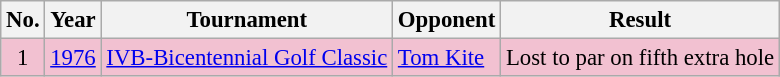<table class="wikitable" style="font-size:95%;">
<tr>
<th>No.</th>
<th>Year</th>
<th>Tournament</th>
<th>Opponent</th>
<th>Result</th>
</tr>
<tr style="background:#F2C1D1;">
<td align=center>1</td>
<td><a href='#'>1976</a></td>
<td><a href='#'>IVB-Bicentennial Golf Classic</a></td>
<td> <a href='#'>Tom Kite</a></td>
<td>Lost to par on fifth extra hole</td>
</tr>
</table>
